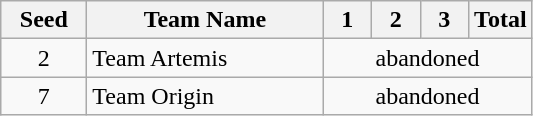<table class="wikitable" style="text-align:center;">
<tr>
<th width=50>Seed</th>
<th width=150>Team Name</th>
<th width=25 abbr="Race1">1</th>
<th width=25 abbr="Race2">2</th>
<th width=25 abbr="Race3">3</th>
<th width=25 abbr="Total">Total</th>
</tr>
<tr>
<td>2</td>
<td style="text-align:left;"> Team Artemis</td>
<td colspan=4>abandoned</td>
</tr>
<tr>
<td>7</td>
<td style="text-align:left;"> Team Origin</td>
<td colspan=4>abandoned</td>
</tr>
</table>
